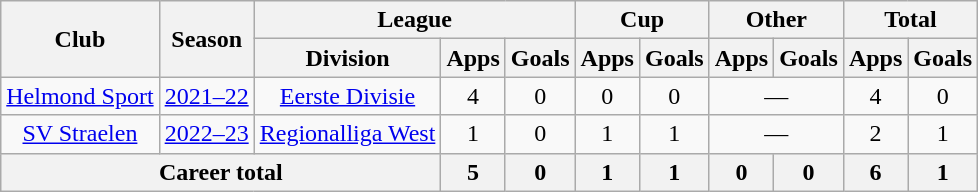<table class="wikitable" Style="text-align: center">
<tr>
<th rowspan="2">Club</th>
<th rowspan="2">Season</th>
<th colspan="3">League</th>
<th colspan="2">Cup</th>
<th colspan="2">Other</th>
<th colspan="2">Total</th>
</tr>
<tr>
<th>Division</th>
<th>Apps</th>
<th>Goals</th>
<th>Apps</th>
<th>Goals</th>
<th>Apps</th>
<th>Goals</th>
<th>Apps</th>
<th>Goals</th>
</tr>
<tr>
<td><a href='#'>Helmond Sport</a></td>
<td><a href='#'>2021–22</a></td>
<td><a href='#'>Eerste Divisie</a></td>
<td>4</td>
<td>0</td>
<td>0</td>
<td>0</td>
<td colspan="2">—</td>
<td>4</td>
<td>0</td>
</tr>
<tr>
<td><a href='#'>SV Straelen</a></td>
<td><a href='#'>2022–23</a></td>
<td><a href='#'>Regionalliga West</a></td>
<td>1</td>
<td>0</td>
<td>1</td>
<td>1</td>
<td colspan="2">—</td>
<td>2</td>
<td>1</td>
</tr>
<tr>
<th colspan="3">Career total</th>
<th>5</th>
<th>0</th>
<th>1</th>
<th>1</th>
<th>0</th>
<th>0</th>
<th>6</th>
<th>1</th>
</tr>
</table>
